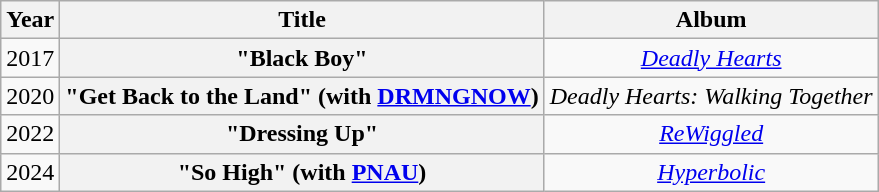<table class="wikitable plainrowheaders" style="text-align:center;">
<tr>
<th>Year</th>
<th>Title</th>
<th>Album</th>
</tr>
<tr>
<td>2017</td>
<th scope="row">"Black Boy"</th>
<td><em><a href='#'>Deadly Hearts</a></em></td>
</tr>
<tr>
<td>2020</td>
<th scope="row">"Get Back to the Land" (with <a href='#'>DRMNGNOW</a>)</th>
<td><em>Deadly Hearts: Walking Together</em></td>
</tr>
<tr>
<td>2022</td>
<th scope="row">"Dressing Up"</th>
<td><em><a href='#'>ReWiggled</a></em></td>
</tr>
<tr>
<td>2024</td>
<th scope="row">"So High" (with <a href='#'>PNAU</a>)</th>
<td><em><a href='#'>Hyperbolic</a></em></td>
</tr>
</table>
